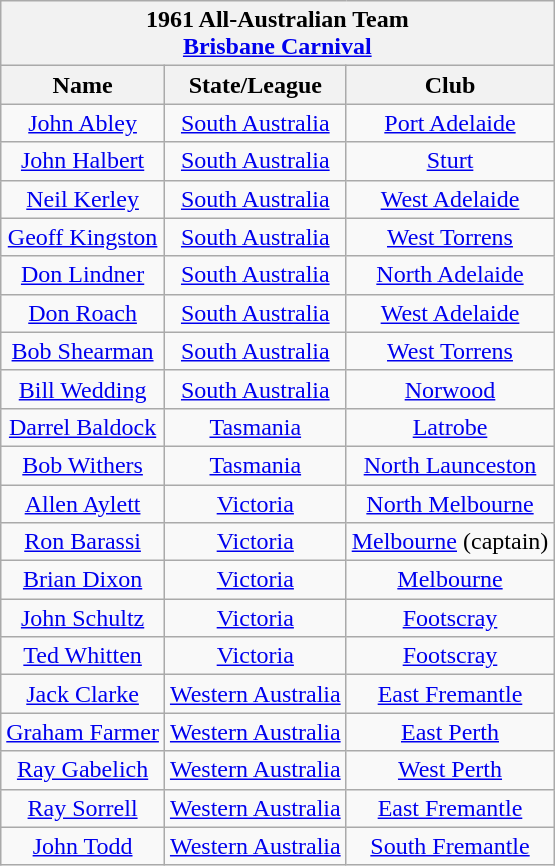<table class="wikitable" style="text-align: center">
<tr>
<th colspan="10">1961 All-Australian Team<br><a href='#'>Brisbane Carnival</a></th>
</tr>
<tr>
<th>Name</th>
<th>State/League</th>
<th>Club</th>
</tr>
<tr>
<td><a href='#'>John Abley</a></td>
<td><a href='#'>South Australia</a></td>
<td><a href='#'>Port Adelaide</a></td>
</tr>
<tr>
<td><a href='#'>John Halbert</a></td>
<td><a href='#'>South Australia</a></td>
<td><a href='#'>Sturt</a></td>
</tr>
<tr>
<td><a href='#'>Neil Kerley</a></td>
<td><a href='#'>South Australia</a></td>
<td><a href='#'>West Adelaide</a></td>
</tr>
<tr>
<td><a href='#'>Geoff Kingston</a></td>
<td><a href='#'>South Australia</a></td>
<td><a href='#'>West Torrens</a></td>
</tr>
<tr>
<td><a href='#'>Don Lindner</a></td>
<td><a href='#'>South Australia</a></td>
<td><a href='#'>North Adelaide</a></td>
</tr>
<tr>
<td><a href='#'>Don Roach</a></td>
<td><a href='#'>South Australia</a></td>
<td><a href='#'>West Adelaide</a></td>
</tr>
<tr>
<td><a href='#'>Bob Shearman</a></td>
<td><a href='#'>South Australia</a></td>
<td><a href='#'>West Torrens</a></td>
</tr>
<tr>
<td><a href='#'>Bill Wedding</a></td>
<td><a href='#'>South Australia</a></td>
<td><a href='#'>Norwood</a></td>
</tr>
<tr>
<td><a href='#'>Darrel Baldock</a></td>
<td><a href='#'>Tasmania</a></td>
<td><a href='#'>Latrobe</a></td>
</tr>
<tr>
<td><a href='#'>Bob Withers</a></td>
<td><a href='#'>Tasmania</a></td>
<td><a href='#'>North Launceston</a></td>
</tr>
<tr>
<td><a href='#'>Allen Aylett</a></td>
<td><a href='#'>Victoria</a></td>
<td><a href='#'>North Melbourne</a></td>
</tr>
<tr>
<td><a href='#'>Ron Barassi</a></td>
<td><a href='#'>Victoria</a></td>
<td><a href='#'>Melbourne</a> (captain)</td>
</tr>
<tr>
<td><a href='#'>Brian Dixon</a></td>
<td><a href='#'>Victoria</a></td>
<td><a href='#'>Melbourne</a></td>
</tr>
<tr>
<td><a href='#'>John Schultz</a></td>
<td><a href='#'>Victoria</a></td>
<td><a href='#'>Footscray</a></td>
</tr>
<tr>
<td><a href='#'>Ted Whitten</a></td>
<td><a href='#'>Victoria</a></td>
<td><a href='#'>Footscray</a></td>
</tr>
<tr>
<td><a href='#'>Jack Clarke</a></td>
<td><a href='#'>Western Australia</a></td>
<td><a href='#'>East Fremantle</a></td>
</tr>
<tr>
<td><a href='#'>Graham Farmer</a></td>
<td><a href='#'>Western Australia</a></td>
<td><a href='#'>East Perth</a></td>
</tr>
<tr>
<td><a href='#'>Ray Gabelich</a></td>
<td><a href='#'>Western Australia</a></td>
<td><a href='#'>West Perth</a></td>
</tr>
<tr>
<td><a href='#'>Ray Sorrell</a></td>
<td><a href='#'>Western Australia</a></td>
<td><a href='#'>East Fremantle</a></td>
</tr>
<tr>
<td><a href='#'>John Todd</a></td>
<td><a href='#'>Western Australia</a></td>
<td><a href='#'>South Fremantle</a></td>
</tr>
</table>
